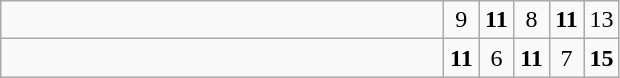<table class="wikitable">
<tr>
<td style="width:18em"></td>
<td align=center style="width:1em">9</td>
<td align=center style="width:1em"><strong>11</strong></td>
<td align=center style="width:1em">8</td>
<td align=center style="width:1em"><strong>11</strong></td>
<td align=center style="width:1em">13</td>
</tr>
<tr>
<td style="width:18em"><strong></strong></td>
<td align=center style="width:1em"><strong>11</strong></td>
<td align=center style="width:1em">6</td>
<td align=center style="width:1em"><strong>11</strong></td>
<td align=center style="width:1em">7</td>
<td align=center style="width:1em"><strong>15</strong></td>
</tr>
</table>
